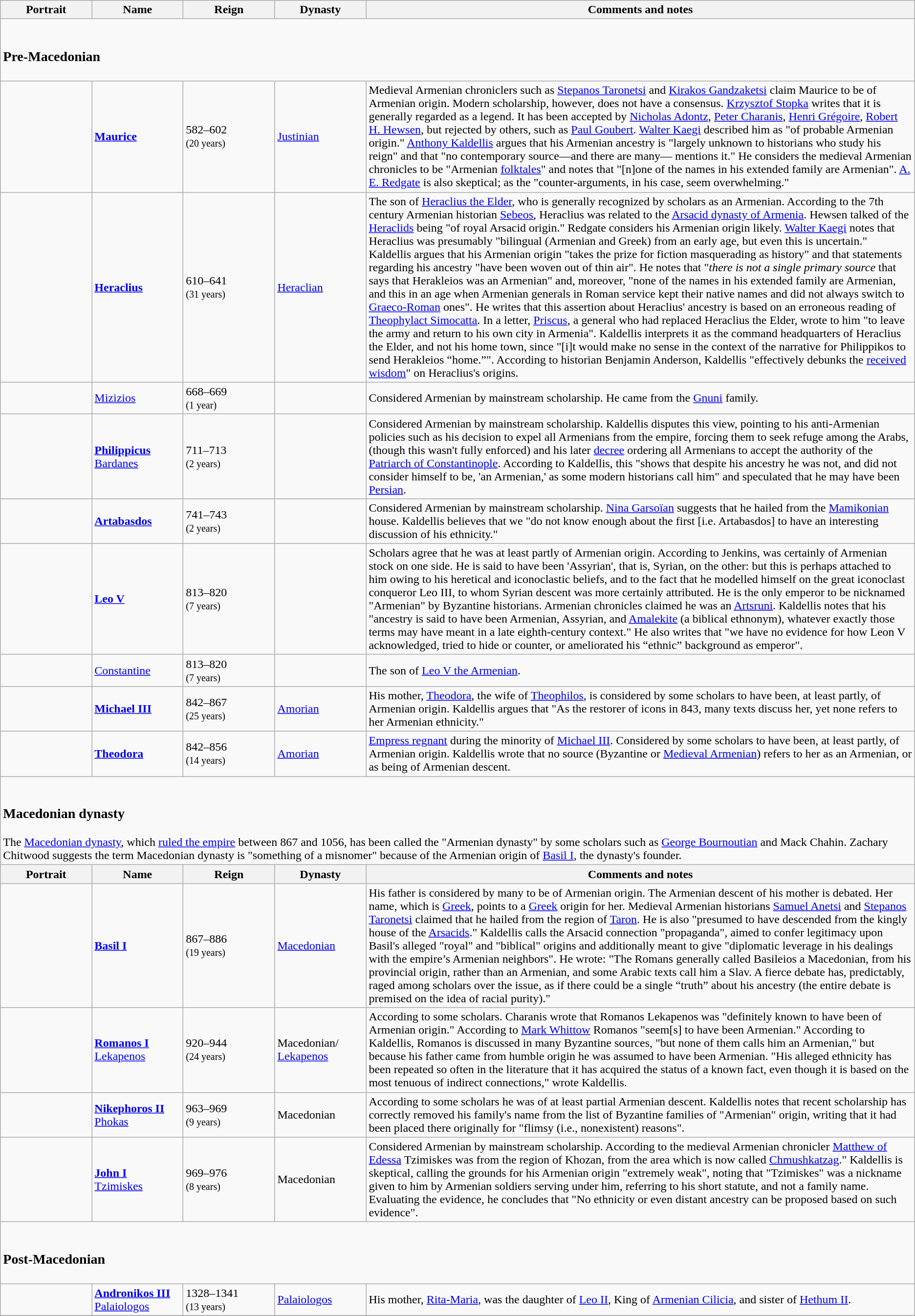<table class="wikitable sortable">
<tr>
<th style="width:10%;">Portrait</th>
<th style="width:10%;">Name</th>
<th style="width:10%;">Reign</th>
<th style="width:10%;">Dynasty</th>
<th style="width:60%;">Comments and notes</th>
</tr>
<tr>
<td colspan=5><br><h3>Pre-Macedonian</h3></td>
</tr>
<tr>
<td></td>
<td><strong><a href='#'>Maurice</a></strong></td>
<td>582–602<br><small>(20 years)</small></td>
<td><a href='#'>Justinian</a></td>
<td>Medieval Armenian chroniclers such as <a href='#'>Stepanos Taronetsi</a> and <a href='#'>Kirakos Gandzaketsi</a> claim Maurice to be of Armenian origin. Modern scholarship, however, does not have a consensus. <a href='#'>Krzysztof Stopka</a> writes that it is generally regarded as a legend. It has been accepted by <a href='#'>Nicholas Adontz</a>, <a href='#'>Peter Charanis</a>, <a href='#'>Henri Grégoire</a>, <a href='#'>Robert H. Hewsen</a>, but rejected by others, such as <a href='#'>Paul Goubert</a>. <a href='#'>Walter Kaegi</a> described him as "of probable Armenian origin." <a href='#'>Anthony Kaldellis</a> argues that his Armenian ancestry is "largely unknown to historians who study his reign" and that "no contemporary source—and there are many— mentions it." He considers the medieval Armenian chronicles to be "Armenian <a href='#'>folktales</a>" and notes that "[n]one of the names in his extended family are Armenian". <a href='#'>A. E. Redgate</a> is also skeptical; as the "counter-arguments, in his case, seem overwhelming."</td>
</tr>
<tr>
<td></td>
<td><strong><a href='#'>Heraclius</a></strong></td>
<td>610–641<br><small>(31 years)</small></td>
<td><a href='#'>Heraclian</a></td>
<td>The son of <a href='#'>Heraclius the Elder</a>, who is generally recognized by scholars as an Armenian. According to the 7th century Armenian historian <a href='#'>Sebeos</a>, Heraclius was related to the <a href='#'>Arsacid dynasty of Armenia</a>. Hewsen talked of the <a href='#'>Heraclids</a> being "of royal Arsacid origin." Redgate considers his Armenian origin likely. <a href='#'>Walter Kaegi</a> notes that Heraclius was presumably "bilingual (Armenian and Greek) from an early age, but even this is uncertain." Kaldellis argues that his Armenian origin "takes the prize for fiction masquerading as history" and that statements regarding his ancestry "have been woven out of thin air". He notes that "<em>there is not a single primary source</em> that says that Herakleios was an Armenian" and, moreover, "none of the names in his extended family are Armenian, and this in an age when Armenian generals in Roman service kept their native names and did not always switch to <a href='#'>Graeco-Roman</a> ones". He writes that this assertion about Heraclius' ancestry is based on an erroneous reading of <a href='#'>Theophylact Simocatta</a>. In a letter, <a href='#'>Priscus</a>, a general who had replaced Heraclius the Elder, wrote to him "to leave the army and return to his own city in Armenia". Kaldellis interprets it as the command headquarters of Heraclius the Elder, and not his home town, since "[i]t would make no sense in the context of the narrative for Philippikos to send Herakleios “home.”". According to historian Benjamin Anderson, Kaldellis "effectively debunks the <a href='#'>received wisdom</a>" on Heraclius's origins.</td>
</tr>
<tr>
<td></td>
<td><a href='#'>Mizizios</a></td>
<td>668–669<br><small>(1 year)</small></td>
<td></td>
<td>Considered Armenian by mainstream scholarship. He came from the <a href='#'>Gnuni</a> family.</td>
</tr>
<tr>
<td></td>
<td><a href='#'><strong>Philippicus</strong><br>Bardanes</a></td>
<td>711–713<br><small>(2 years)</small></td>
<td></td>
<td>Considered Armenian by mainstream scholarship. Kaldellis disputes this view, pointing to his anti-Armenian policies such as his decision to expel all Armenians from the empire, forcing them to seek refuge among the Arabs, (though this wasn't fully enforced) and his later <a href='#'>decree</a> ordering all Armenians to accept the authority of the <a href='#'>Patriarch of Constantinople</a>. According to Kaldellis, this "shows that despite his ancestry he was not, and did not consider himself to be, 'an Armenian,' as some modern historians call him" and speculated that he may have been <a href='#'>Persian</a>.</td>
</tr>
<tr>
<td></td>
<td><strong><a href='#'>Artabasdos</a></strong></td>
<td>741–743<br><small>(2 years)</small></td>
<td></td>
<td>Considered Armenian by mainstream scholarship. <a href='#'>Nina Garsoïan</a> suggests that he hailed from the <a href='#'>Mamikonian</a> house. Kaldellis believes that we "do not know enough about the first [i.e. Artabasdos] to have an interesting discussion of his ethnicity."</td>
</tr>
<tr>
<td></td>
<td><strong><a href='#'>Leo V</a></strong></td>
<td>813–820<br><small>(7 years)</small></td>
<td></td>
<td>Scholars agree that he was at least partly of Armenian origin. According to Jenkins, was certainly of Armenian stock on one side. He is said to have been 'Assyrian', that is, Syrian, on the other: but this is perhaps attached to him owing to his heretical and iconoclastic beliefs, and to the fact that he modelled himself on the great iconoclast conqueror Leo III, to whom Syrian descent was more certainly attributed. He is the only emperor to be nicknamed "Armenian" by Byzantine historians. Armenian chronicles claimed he was an <a href='#'>Artsruni</a>. Kaldellis notes that his "ancestry is said to have been Armenian, Assyrian, and <a href='#'>Amalekite</a> (a biblical ethnonym), whatever exactly those terms may have meant in a late eighth-century context." He also writes that "we have no evidence for how Leon V acknowledged, tried to hide or counter, or ameliorated his “ethnic” background as emperor".</td>
</tr>
<tr>
<td></td>
<td><a href='#'>Constantine</a></td>
<td>813–820<br><small>(7 years)</small></td>
<td></td>
<td>The son of <a href='#'>Leo V the Armenian</a>.</td>
</tr>
<tr>
<td></td>
<td><strong><a href='#'>Michael III</a></strong></td>
<td>842–867<br><small>(25 years)</small></td>
<td><a href='#'>Amorian</a></td>
<td>His mother, <a href='#'>Theodora</a>, the wife of <a href='#'>Theophilos</a>, is considered by some scholars to have been, at least partly, of Armenian origin. Kaldellis argues that "As the restorer of icons in 843, many texts discuss her, yet none refers to her Armenian ethnicity."</td>
</tr>
<tr>
<td></td>
<td><strong><a href='#'>Theodora</a></strong></td>
<td>842–856<br><small>(14 years)</small></td>
<td><a href='#'>Amorian</a></td>
<td><a href='#'>Empress regnant</a> during the minority of <a href='#'>Michael III</a>. Considered by some scholars to have been, at least partly, of Armenian origin. Kaldellis wrote that no source (Byzantine or <a href='#'>Medieval Armenian</a>) refers to her as an Armenian, or as being of Armenian descent.</td>
</tr>
<tr>
<td colspan=5><br><h3>Macedonian dynasty</h3>The <a href='#'>Macedonian dynasty</a>, which <a href='#'>ruled the empire</a> between 867 and 1056, has been called the "Armenian dynasty" by some scholars such as <a href='#'>George Bournoutian</a> and Mack Chahin. Zachary Chitwood suggests the term Macedonian dynasty is "something of a misnomer" because of the Armenian origin of <a href='#'>Basil I</a>, the dynasty's founder.</td>
</tr>
<tr>
<th style="width:10%;">Portrait</th>
<th style="width: 120px;">Name</th>
<th>Reign</th>
<th>Dynasty</th>
<th>Comments and notes</th>
</tr>
<tr>
<td></td>
<td><strong><a href='#'>Basil I</a></strong></td>
<td>867–886<br><small>(19 years)</small></td>
<td><a href='#'>Macedonian</a></td>
<td>His father is considered by many to be of Armenian origin. The Armenian descent of his mother is debated. Her name, which is <a href='#'>Greek</a>, points to a <a href='#'>Greek</a> origin for her. Medieval Armenian historians <a href='#'>Samuel Anetsi</a> and <a href='#'>Stepanos Taronetsi</a> claimed that he hailed from the region of <a href='#'>Taron</a>. He is also "presumed to have descended from the kingly house of the <a href='#'>Arsacids</a>." Kaldellis calls the Arsacid connection "propaganda", aimed to confer legitimacy upon Basil's alleged "royal" and "biblical" origins and additionally meant to give "diplomatic leverage in his dealings with the empire’s Armenian neighbors". He wrote: "The Romans generally called Basileios a Macedonian, from his provincial origin, rather than an Armenian, and some Arabic texts call him a Slav. A fierce debate has, predictably, raged among scholars over the issue, as if there could be a single “truth” about his ancestry (the entire debate is premised on the idea of racial purity)."</td>
</tr>
<tr>
<td></td>
<td><a href='#'><strong>Romanos I</strong><br>Lekapenos</a></td>
<td>920–944<br><small>(24 years)</small></td>
<td>Macedonian/<br><a href='#'>Lekapenos</a></td>
<td>According to some scholars. Charanis wrote that Romanos Lekapenos was "definitely known to have been of Armenian origin." According to <a href='#'>Mark Whittow</a> Romanos "seem[s] to have been Armenian." According to Kaldellis, Romanos is discussed in many Byzantine sources, "but none of them calls him an Armenian," but because his father came from humble origin he was assumed to have been Armenian. "His alleged ethnicity has been repeated so often in the literature that it has acquired the status of a known fact, even though it is based on the most tenuous of indirect connections," wrote Kaldellis.</td>
</tr>
<tr>
<td></td>
<td><a href='#'><strong>Nikephoros II</strong><br>Phokas</a></td>
<td>963–969<br><small>(9 years)</small></td>
<td>Macedonian</td>
<td>According to some scholars he was of at least partial Armenian descent. Kaldellis notes that recent scholarship has correctly removed his family's name from the list of Byzantine families of "Armenian" origin, writing that it had been placed there originally for "flimsy (i.e., nonexistent) reasons".</td>
</tr>
<tr>
<td></td>
<td><a href='#'><strong>John I</strong><br>Tzimiskes</a></td>
<td>969–976<br><small>(8 years)</small></td>
<td>Macedonian</td>
<td>Considered Armenian by mainstream scholarship. According to the medieval Armenian chronicler <a href='#'>Matthew of Edessa</a> Tzimiskes was from the region of Khozan, from the area which is now called <a href='#'>Chmushkatzag</a>." Kaldellis is skeptical, calling the grounds for his Armenian origin "extremely weak", noting that "Tzimiskes" was a nickname given to him by Armenian soldiers serving under him, referring to his short statute, and not a family name. Evaluating the evidence, he concludes that "No ethnicity or even distant ancestry can be proposed based on such evidence".</td>
</tr>
<tr>
<td colspan=5><br><h3>Post-Macedonian</h3></td>
</tr>
<tr>
<td></td>
<td><a href='#'><strong>Andronikos III</strong><br>Palaiologos</a></td>
<td>1328–1341<br><small>(13 years)</small></td>
<td><a href='#'>Palaiologos</a></td>
<td>His mother, <a href='#'>Rita-Maria</a>, was the daughter of <a href='#'>Leo II</a>, King of <a href='#'>Armenian Cilicia</a>, and sister of <a href='#'>Hethum II</a>.</td>
</tr>
<tr>
</tr>
</table>
